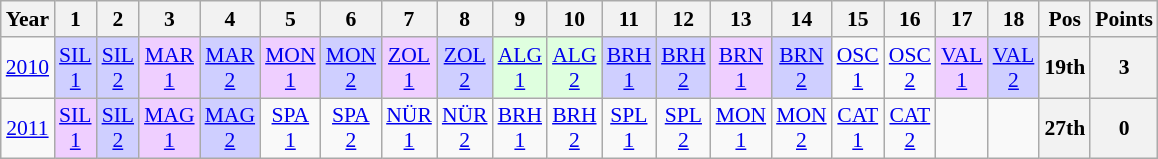<table class="wikitable" style="text-align:center; font-size:90%">
<tr>
<th>Year</th>
<th>1</th>
<th>2</th>
<th>3</th>
<th>4</th>
<th>5</th>
<th>6</th>
<th>7</th>
<th>8</th>
<th>9</th>
<th>10</th>
<th>11</th>
<th>12</th>
<th>13</th>
<th>14</th>
<th>15</th>
<th>16</th>
<th>17</th>
<th>18</th>
<th>Pos</th>
<th>Points</th>
</tr>
<tr>
<td><a href='#'>2010</a></td>
<td style="background:#CFCFFF;"><a href='#'>SIL<br>1</a><br></td>
<td style="background:#CFCFFF;"><a href='#'>SIL<br>2</a><br></td>
<td style="background:#EFCFFF;"><a href='#'>MAR<br>1</a><br></td>
<td style="background:#CFCFFF;"><a href='#'>MAR<br>2</a><br></td>
<td style="background:#EFCFFF;"><a href='#'>MON<br>1</a><br></td>
<td style="background:#CFCFFF;"><a href='#'>MON<br>2</a><br></td>
<td style="background:#EFCFFF;"><a href='#'>ZOL<br>1</a><br></td>
<td style="background:#CFCFFF;"><a href='#'>ZOL<br>2</a><br></td>
<td style="background:#DFFFDF;"><a href='#'>ALG<br>1</a><br></td>
<td style="background:#DFFFDF;"><a href='#'>ALG<br>2</a><br></td>
<td style="background:#CFCFFF;"><a href='#'>BRH<br>1</a><br></td>
<td style="background:#CFCFFF;"><a href='#'>BRH<br>2</a><br></td>
<td style="background:#EFCFFF;"><a href='#'>BRN<br>1</a><br></td>
<td style="background:#CFCFFF;"><a href='#'>BRN<br>2</a><br></td>
<td><a href='#'>OSC<br>1</a></td>
<td><a href='#'>OSC<br>2</a></td>
<td style="background:#EFCFFF;"><a href='#'>VAL<br>1</a><br></td>
<td style="background:#CFCFFF;"><a href='#'>VAL<br>2</a><br></td>
<th>19th</th>
<th>3</th>
</tr>
<tr>
<td><a href='#'>2011</a></td>
<td style="background:#EFCFFF;"><a href='#'>SIL<br>1</a><br></td>
<td style="background:#CFCFFF;"><a href='#'>SIL<br>2</a><br></td>
<td style="background:#EFCFFF;"><a href='#'>MAG<br>1</a><br></td>
<td style="background:#CFCFFF;"><a href='#'>MAG<br>2</a><br></td>
<td><a href='#'>SPA<br>1</a></td>
<td><a href='#'>SPA<br>2</a></td>
<td><a href='#'>NÜR<br>1</a></td>
<td><a href='#'>NÜR<br>2</a></td>
<td><a href='#'>BRH<br>1</a></td>
<td><a href='#'>BRH<br>2</a></td>
<td><a href='#'>SPL<br>1</a></td>
<td><a href='#'>SPL<br>2</a></td>
<td><a href='#'>MON<br>1</a></td>
<td><a href='#'>MON<br>2</a></td>
<td><a href='#'>CAT<br>1</a></td>
<td><a href='#'>CAT<br>2</a></td>
<td></td>
<td></td>
<th>27th</th>
<th>0</th>
</tr>
</table>
